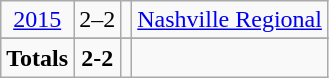<table class="wikitable">
<tr align="center">
<td><a href='#'>2015</a></td>
<td>2–2</td>
<td></td>
<td><a href='#'>Nashville Regional</a></td>
</tr>
<tr style="text-align:center;">
</tr>
<tr align="center">
<td><strong>Totals</strong></td>
<td><strong>2-2</strong></td>
<td><strong></strong></td>
<td></td>
</tr>
</table>
